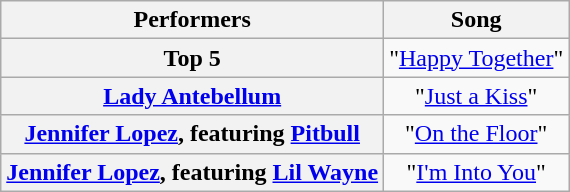<table class="wikitable" style="text-align:center;">
<tr>
<th scope="col">Performers</th>
<th scope="col">Song</th>
</tr>
<tr>
<th scope="row">Top 5</th>
<td>"<a href='#'>Happy Together</a>"</td>
</tr>
<tr>
<th scope="row"><a href='#'>Lady Antebellum</a></th>
<td>"<a href='#'>Just a Kiss</a>"</td>
</tr>
<tr>
<th scope="row"><a href='#'>Jennifer Lopez</a>, featuring <a href='#'>Pitbull</a></th>
<td>"<a href='#'>On the Floor</a>"</td>
</tr>
<tr>
<th scope="row"><a href='#'>Jennifer Lopez</a>, featuring <a href='#'>Lil Wayne</a></th>
<td>"<a href='#'>I'm Into You</a>"</td>
</tr>
</table>
